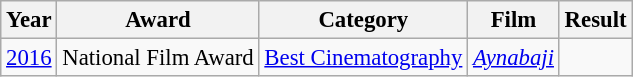<table class="wikitable" style="font-size: 95%;">
<tr>
<th>Year</th>
<th>Award</th>
<th>Category</th>
<th>Film</th>
<th>Result</th>
</tr>
<tr>
<td><a href='#'>2016</a></td>
<td>National Film Award</td>
<td><a href='#'>Best Cinematography</a></td>
<td><em><a href='#'>Aynabaji</a></em></td>
<td></td>
</tr>
</table>
